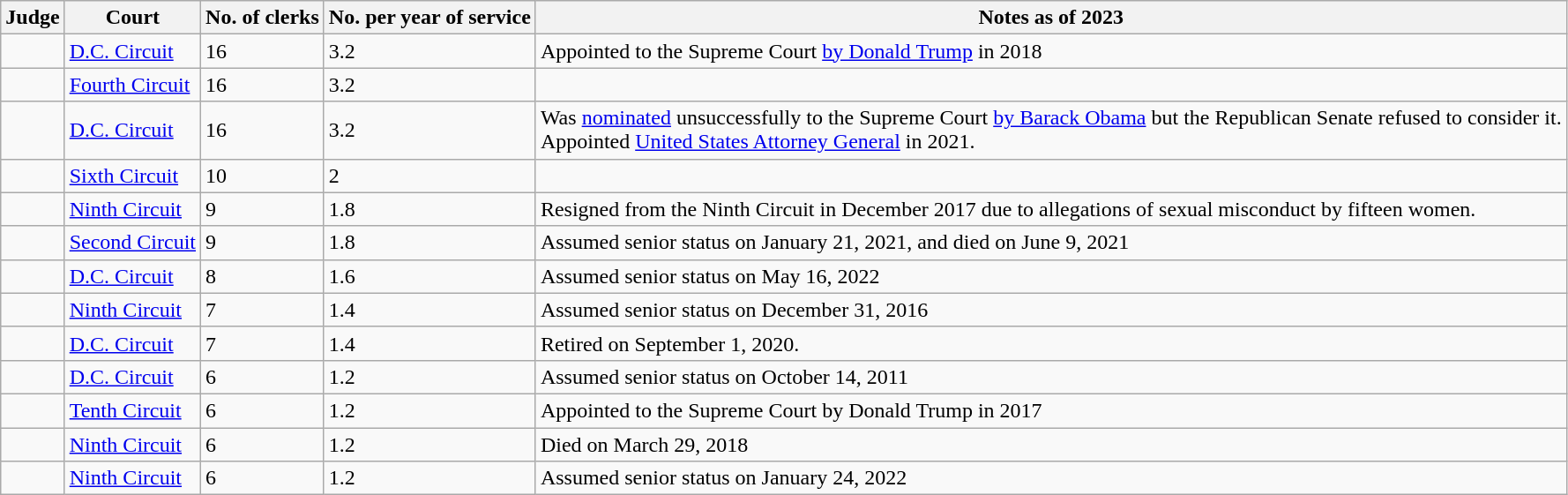<table class="wikitable collapsible collapsed sortable">
<tr>
<th>Judge</th>
<th>Court</th>
<th>No. of clerks</th>
<th>No. per year of service</th>
<th>Notes as of 2023</th>
</tr>
<tr>
<td></td>
<td><a href='#'>D.C. Circuit</a></td>
<td>16</td>
<td>3.2</td>
<td>Appointed to the Supreme Court <a href='#'>by Donald Trump</a> in 2018</td>
</tr>
<tr>
<td></td>
<td><a href='#'>Fourth Circuit</a></td>
<td>16</td>
<td>3.2</td>
<td></td>
</tr>
<tr>
<td></td>
<td><a href='#'>D.C. Circuit</a></td>
<td>16</td>
<td>3.2</td>
<td>Was <a href='#'>nominated</a> unsuccessfully to the Supreme Court <a href='#'>by Barack Obama</a> but the Republican Senate refused to consider it.<br>Appointed <a href='#'>United States Attorney General</a> in 2021.</td>
</tr>
<tr>
<td></td>
<td><a href='#'>Sixth Circuit</a></td>
<td>10</td>
<td>2</td>
<td></td>
</tr>
<tr>
<td></td>
<td><a href='#'>Ninth Circuit</a></td>
<td>9</td>
<td>1.8</td>
<td>Resigned from the Ninth Circuit in December 2017 due to allegations of sexual misconduct by fifteen women.</td>
</tr>
<tr>
<td></td>
<td><a href='#'>Second Circuit</a></td>
<td>9</td>
<td>1.8</td>
<td>Assumed senior status on January 21, 2021, and died on June 9, 2021</td>
</tr>
<tr>
<td></td>
<td><a href='#'>D.C. Circuit</a></td>
<td>8</td>
<td>1.6</td>
<td>Assumed senior status on May 16, 2022</td>
</tr>
<tr>
<td></td>
<td><a href='#'>Ninth Circuit</a></td>
<td>7</td>
<td>1.4</td>
<td>Assumed senior status on December 31, 2016</td>
</tr>
<tr>
<td></td>
<td><a href='#'>D.C. Circuit</a></td>
<td>7</td>
<td>1.4</td>
<td>Retired on September 1, 2020.</td>
</tr>
<tr>
<td></td>
<td><a href='#'>D.C. Circuit</a></td>
<td>6</td>
<td>1.2</td>
<td>Assumed senior status on October 14, 2011</td>
</tr>
<tr>
<td></td>
<td><a href='#'>Tenth Circuit</a></td>
<td>6</td>
<td>1.2</td>
<td>Appointed to the Supreme Court by Donald Trump in 2017</td>
</tr>
<tr>
<td></td>
<td><a href='#'>Ninth Circuit</a></td>
<td>6</td>
<td>1.2</td>
<td>Died on March 29, 2018</td>
</tr>
<tr>
<td></td>
<td><a href='#'>Ninth Circuit</a></td>
<td>6</td>
<td>1.2</td>
<td>Assumed senior status on January 24, 2022</td>
</tr>
</table>
